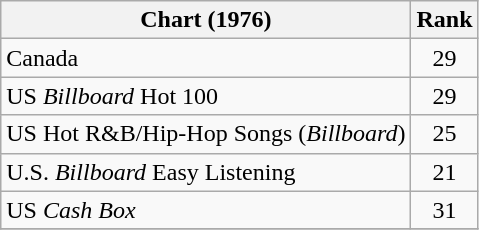<table class="wikitable sortable">
<tr>
<th>Chart (1976)</th>
<th style="text-align:center;">Rank</th>
</tr>
<tr>
<td>Canada </td>
<td style="text-align:center;">29</td>
</tr>
<tr>
<td>US <em>Billboard</em> Hot 100</td>
<td style="text-align:center;">29</td>
</tr>
<tr>
<td>US Hot R&B/Hip-Hop Songs (<em>Billboard</em>)</td>
<td style="text-align:center;">25</td>
</tr>
<tr>
<td>U.S. <em>Billboard</em> Easy Listening</td>
<td style="text-align:center;">21</td>
</tr>
<tr>
<td>US <em>Cash Box</em> </td>
<td style="text-align:center;">31</td>
</tr>
<tr>
</tr>
</table>
